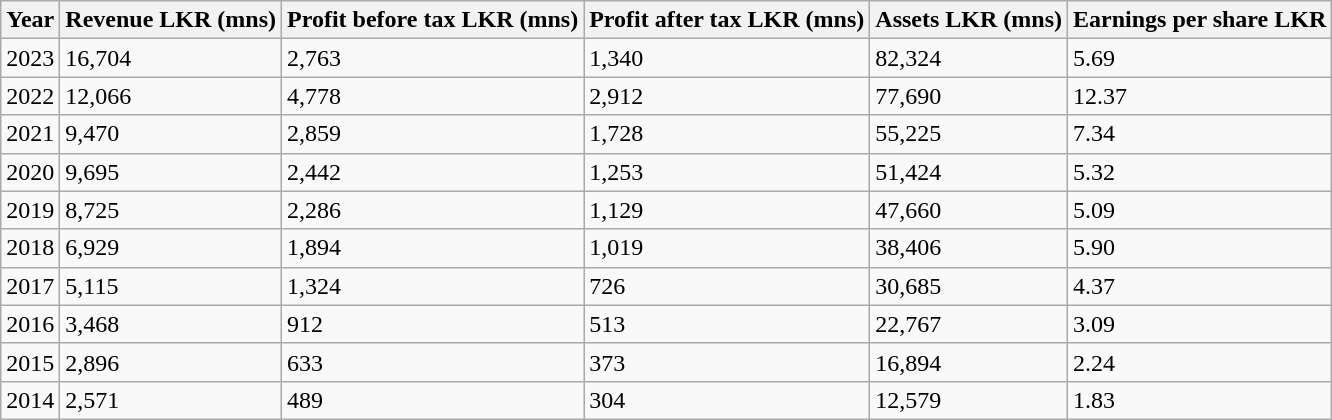<table class="wikitable">
<tr>
<th>Year</th>
<th>Revenue LKR (mns)</th>
<th>Profit before tax LKR (mns)</th>
<th>Profit after tax LKR (mns)</th>
<th>Assets LKR (mns)</th>
<th>Earnings per share LKR</th>
</tr>
<tr>
<td>2023</td>
<td>16,704</td>
<td>2,763</td>
<td>1,340</td>
<td>82,324</td>
<td>5.69</td>
</tr>
<tr>
<td>2022</td>
<td>12,066</td>
<td>4,778</td>
<td>2,912</td>
<td>77,690</td>
<td>12.37</td>
</tr>
<tr>
<td>2021</td>
<td>9,470</td>
<td>2,859</td>
<td>1,728</td>
<td>55,225</td>
<td>7.34</td>
</tr>
<tr>
<td>2020</td>
<td>9,695</td>
<td>2,442</td>
<td>1,253</td>
<td>51,424</td>
<td>5.32</td>
</tr>
<tr>
<td>2019</td>
<td>8,725</td>
<td>2,286</td>
<td>1,129</td>
<td>47,660</td>
<td>5.09</td>
</tr>
<tr>
<td>2018</td>
<td>6,929</td>
<td>1,894</td>
<td>1,019</td>
<td>38,406</td>
<td>5.90</td>
</tr>
<tr>
<td>2017</td>
<td>5,115</td>
<td>1,324</td>
<td>726</td>
<td>30,685</td>
<td>4.37</td>
</tr>
<tr>
<td>2016</td>
<td>3,468</td>
<td>912</td>
<td>513</td>
<td>22,767</td>
<td>3.09</td>
</tr>
<tr>
<td>2015</td>
<td>2,896</td>
<td>633</td>
<td>373</td>
<td>16,894</td>
<td>2.24</td>
</tr>
<tr>
<td>2014</td>
<td>2,571</td>
<td>489</td>
<td>304</td>
<td>12,579</td>
<td>1.83</td>
</tr>
</table>
